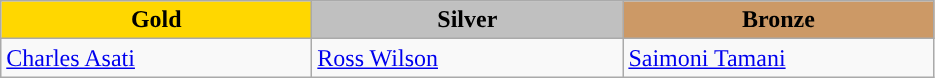<table class="wikitable">
<tr>
<th scope=col style="background-color:gold; width:200px;">Gold</th>
<th scope=col style="background-color:silver; width:200px;">Silver</th>
<th scope=col style="background-color:#cc9966; width:200px;">Bronze</th>
</tr>
<tr>
<td><a href='#'>Charles Asati</a><br><em></em></td>
<td><a href='#'>Ross Wilson</a><br><em></em></td>
<td><a href='#'>Saimoni Tamani</a><br><em></em></td>
</tr>
</table>
